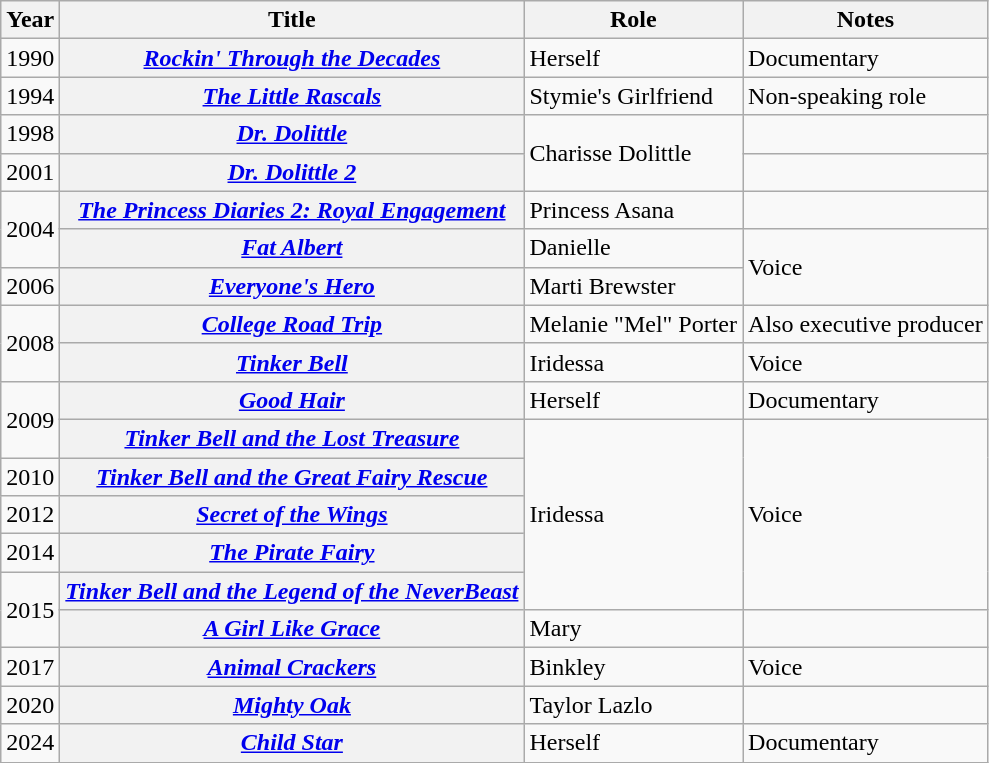<table class="wikitable plainrowheaders sortable">
<tr>
<th scope="col">Year</th>
<th scope="col">Title</th>
<th scope="col">Role</th>
<th scope="col" class="unsortable">Notes</th>
</tr>
<tr>
<td>1990</td>
<th scope="row"><em><a href='#'>Rockin' Through the Decades</a></em></th>
<td>Herself</td>
<td>Documentary</td>
</tr>
<tr>
<td>1994</td>
<th scope="row"><em><a href='#'>The Little Rascals</a></em></th>
<td>Stymie's Girlfriend</td>
<td>Non-speaking role</td>
</tr>
<tr>
<td>1998</td>
<th scope="row"><em><a href='#'>Dr. Dolittle</a></em></th>
<td rowspan="2">Charisse Dolittle</td>
<td></td>
</tr>
<tr>
<td>2001</td>
<th scope="row"><em><a href='#'>Dr. Dolittle 2</a></em></th>
<td></td>
</tr>
<tr>
<td rowspan="2">2004</td>
<th scope="row"><em><a href='#'>The Princess Diaries 2: Royal Engagement</a></em></th>
<td>Princess Asana</td>
<td></td>
</tr>
<tr>
<th scope="row"><em><a href='#'>Fat Albert</a></em></th>
<td>Danielle</td>
<td rowspan="2">Voice</td>
</tr>
<tr>
<td>2006</td>
<th scope="row"><em><a href='#'>Everyone's Hero</a></em></th>
<td>Marti Brewster</td>
</tr>
<tr>
<td rowspan="2">2008</td>
<th scope="row"><em><a href='#'>College Road Trip</a></em></th>
<td>Melanie "Mel" Porter</td>
<td>Also executive producer</td>
</tr>
<tr>
<th scope="row"><em><a href='#'>Tinker Bell</a></em></th>
<td>Iridessa</td>
<td>Voice</td>
</tr>
<tr>
<td rowspan="2">2009</td>
<th scope="row"><em><a href='#'>Good Hair</a></em></th>
<td>Herself</td>
<td>Documentary</td>
</tr>
<tr>
<th scope="row"><em><a href='#'>Tinker Bell and the Lost Treasure</a></em></th>
<td rowspan="5">Iridessa</td>
<td rowspan="5">Voice</td>
</tr>
<tr>
<td>2010</td>
<th scope="row"><em><a href='#'>Tinker Bell and the Great Fairy Rescue</a></em></th>
</tr>
<tr>
<td>2012</td>
<th scope="row"><em><a href='#'>Secret of the Wings</a></em></th>
</tr>
<tr>
<td>2014</td>
<th scope="row"><em><a href='#'>The Pirate Fairy</a></em></th>
</tr>
<tr>
<td rowspan="2">2015</td>
<th scope="row"><em><a href='#'>Tinker Bell and the Legend of the NeverBeast</a></em></th>
</tr>
<tr>
<th scope="row"><em><a href='#'>A Girl Like Grace</a></em></th>
<td>Mary</td>
<td></td>
</tr>
<tr>
<td>2017</td>
<th scope="row"><em><a href='#'>Animal Crackers</a></em></th>
<td>Binkley</td>
<td>Voice</td>
</tr>
<tr>
<td rowspan=1>2020</td>
<th scope="row"><em><a href='#'>Mighty Oak</a></em></th>
<td>Taylor Lazlo</td>
<td></td>
</tr>
<tr>
<td rowspan=1>2024</td>
<th scope="row"><em><a href='#'>Child Star</a></em></th>
<td>Herself</td>
<td>Documentary</td>
</tr>
</table>
